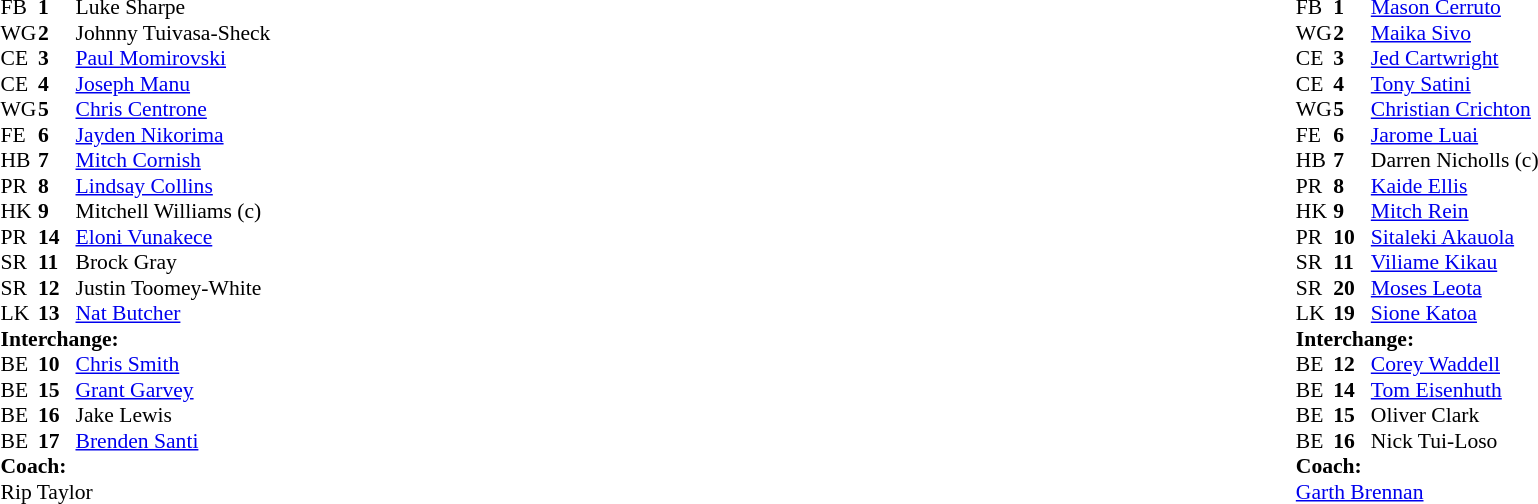<table width="100%">
<tr>
<td valign="top" width="50%"><br><table style="font-size: 90%" cellspacing="0" cellpadding="0">
<tr>
<th width="25"></th>
<th width="25"></th>
</tr>
<tr>
<td>FB</td>
<td><strong>1</strong></td>
<td>Luke Sharpe</td>
</tr>
<tr>
<td>WG</td>
<td><strong>2</strong></td>
<td>Johnny Tuivasa-Sheck</td>
</tr>
<tr>
<td>CE</td>
<td><strong>3</strong></td>
<td><a href='#'>Paul Momirovski</a></td>
</tr>
<tr>
<td>CE</td>
<td><strong>4</strong></td>
<td><a href='#'>Joseph Manu</a></td>
</tr>
<tr>
<td>WG</td>
<td><strong>5</strong></td>
<td><a href='#'>Chris Centrone</a></td>
</tr>
<tr>
<td>FE</td>
<td><strong>6</strong></td>
<td><a href='#'>Jayden Nikorima</a></td>
</tr>
<tr>
<td>HB</td>
<td><strong>7</strong></td>
<td><a href='#'>Mitch Cornish</a></td>
</tr>
<tr>
<td>PR</td>
<td><strong>8</strong></td>
<td><a href='#'>Lindsay Collins</a></td>
</tr>
<tr>
<td>HK</td>
<td><strong>9</strong></td>
<td>Mitchell Williams (c)</td>
</tr>
<tr>
<td>PR</td>
<td><strong>14</strong></td>
<td><a href='#'>Eloni Vunakece</a></td>
</tr>
<tr>
<td>SR</td>
<td><strong>11</strong></td>
<td>Brock Gray</td>
</tr>
<tr>
<td>SR</td>
<td><strong>12</strong></td>
<td>Justin Toomey-White</td>
</tr>
<tr>
<td>LK</td>
<td><strong>13</strong></td>
<td><a href='#'>Nat Butcher</a></td>
</tr>
<tr>
<td colspan=3><strong>Interchange:</strong></td>
</tr>
<tr>
<td>BE</td>
<td><strong>10</strong></td>
<td><a href='#'>Chris Smith</a></td>
</tr>
<tr>
<td>BE</td>
<td><strong>15</strong></td>
<td><a href='#'>Grant Garvey</a></td>
</tr>
<tr>
<td>BE</td>
<td><strong>16</strong></td>
<td>Jake Lewis</td>
</tr>
<tr>
<td>BE</td>
<td><strong>17</strong></td>
<td><a href='#'>Brenden Santi</a></td>
</tr>
<tr>
<td colspan=3><strong>Coach:</strong></td>
</tr>
<tr>
<td colspan="3">Rip Taylor</td>
</tr>
</table>
</td>
<td valign="top" width="50%"><br><table style="font-size: 90%" cellspacing="0" cellpadding="0" align="center">
<tr>
<th width="25"></th>
<th width="25"></th>
</tr>
<tr>
<td>FB</td>
<td><strong>1</strong></td>
<td><a href='#'>Mason Cerruto</a></td>
</tr>
<tr>
<td>WG</td>
<td><strong>2</strong></td>
<td><a href='#'>Maika Sivo</a></td>
</tr>
<tr>
<td>CE</td>
<td><strong>3</strong></td>
<td><a href='#'>Jed Cartwright</a></td>
</tr>
<tr>
<td>CE</td>
<td><strong>4</strong></td>
<td><a href='#'>Tony Satini</a></td>
</tr>
<tr>
<td>WG</td>
<td><strong>5</strong></td>
<td><a href='#'>Christian Crichton</a></td>
</tr>
<tr>
<td>FE</td>
<td><strong>6</strong></td>
<td><a href='#'>Jarome Luai</a></td>
</tr>
<tr>
<td>HB</td>
<td><strong>7</strong></td>
<td>Darren Nicholls (c)</td>
</tr>
<tr>
<td>PR</td>
<td><strong>8</strong></td>
<td><a href='#'>Kaide Ellis</a></td>
</tr>
<tr>
<td>HK</td>
<td><strong>9</strong></td>
<td><a href='#'>Mitch Rein</a></td>
</tr>
<tr>
<td>PR</td>
<td><strong>10</strong></td>
<td><a href='#'>Sitaleki Akauola</a></td>
</tr>
<tr>
<td>SR</td>
<td><strong>11</strong></td>
<td><a href='#'>Viliame Kikau</a></td>
</tr>
<tr>
<td>SR</td>
<td><strong>20</strong></td>
<td><a href='#'>Moses Leota</a></td>
</tr>
<tr>
<td>LK</td>
<td><strong>19</strong></td>
<td><a href='#'>Sione Katoa</a></td>
</tr>
<tr>
<td colspan=3><strong>Interchange:</strong></td>
</tr>
<tr>
<td>BE</td>
<td><strong>12</strong></td>
<td><a href='#'>Corey Waddell</a></td>
</tr>
<tr>
<td>BE</td>
<td><strong>14</strong></td>
<td><a href='#'>Tom Eisenhuth</a></td>
</tr>
<tr>
<td>BE</td>
<td><strong>15</strong></td>
<td>Oliver Clark</td>
</tr>
<tr>
<td>BE</td>
<td><strong>16</strong></td>
<td>Nick Tui-Loso</td>
</tr>
<tr>
<td colspan=3><strong>Coach:</strong></td>
</tr>
<tr>
<td colspan="3"><a href='#'>Garth Brennan</a></td>
</tr>
</table>
</td>
</tr>
</table>
